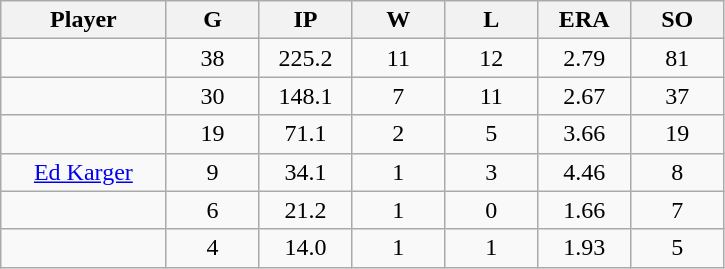<table class="wikitable sortable">
<tr>
<th bgcolor="#DDDDFF" width="16%">Player</th>
<th bgcolor="#DDDDFF" width="9%">G</th>
<th bgcolor="#DDDDFF" width="9%">IP</th>
<th bgcolor="#DDDDFF" width="9%">W</th>
<th bgcolor="#DDDDFF" width="9%">L</th>
<th bgcolor="#DDDDFF" width="9%">ERA</th>
<th bgcolor="#DDDDFF" width="9%">SO</th>
</tr>
<tr align="center">
<td></td>
<td>38</td>
<td>225.2</td>
<td>11</td>
<td>12</td>
<td>2.79</td>
<td>81</td>
</tr>
<tr align="center">
<td></td>
<td>30</td>
<td>148.1</td>
<td>7</td>
<td>11</td>
<td>2.67</td>
<td>37</td>
</tr>
<tr align="center">
<td></td>
<td>19</td>
<td>71.1</td>
<td>2</td>
<td>5</td>
<td>3.66</td>
<td>19</td>
</tr>
<tr align="center">
<td><a href='#'>Ed Karger</a></td>
<td>9</td>
<td>34.1</td>
<td>1</td>
<td>3</td>
<td>4.46</td>
<td>8</td>
</tr>
<tr align="center">
<td></td>
<td>6</td>
<td>21.2</td>
<td>1</td>
<td>0</td>
<td>1.66</td>
<td>7</td>
</tr>
<tr align="center">
<td></td>
<td>4</td>
<td>14.0</td>
<td>1</td>
<td>1</td>
<td>1.93</td>
<td>5</td>
</tr>
</table>
